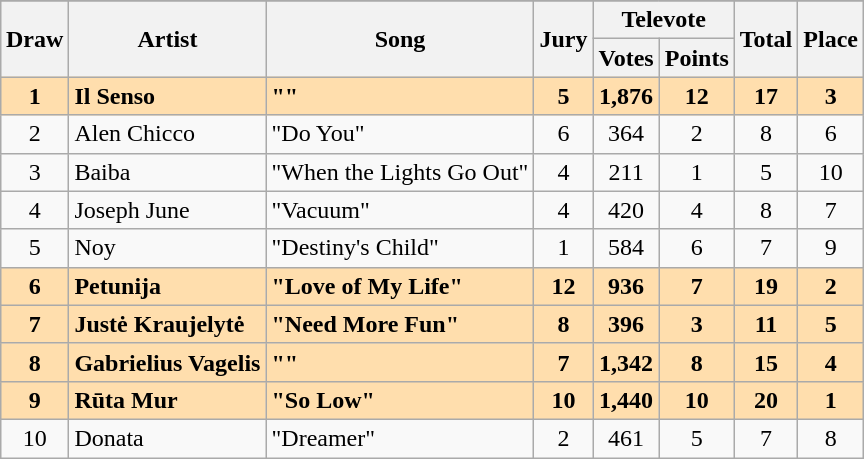<table class="sortable wikitable" style="margin: 1em auto 1em auto; text-align:center">
<tr>
</tr>
<tr>
<th rowspan="2">Draw</th>
<th rowspan="2">Artist</th>
<th rowspan="2">Song</th>
<th rowspan="2">Jury</th>
<th colspan="2">Televote</th>
<th rowspan="2">Total</th>
<th rowspan="2">Place</th>
</tr>
<tr>
<th>Votes</th>
<th>Points</th>
</tr>
<tr style="font-weight:bold; background:navajowhite;">
<td>1</td>
<td align="left">Il Senso</td>
<td align="left">""</td>
<td>5</td>
<td>1,876</td>
<td>12</td>
<td>17</td>
<td>3</td>
</tr>
<tr>
<td>2</td>
<td align="left">Alen Chicco</td>
<td align="left">"Do You"</td>
<td>6</td>
<td>364</td>
<td>2</td>
<td>8</td>
<td>6</td>
</tr>
<tr>
<td>3</td>
<td align="left">Baiba</td>
<td align="left">"When the Lights Go Out"</td>
<td>4</td>
<td>211</td>
<td>1</td>
<td>5</td>
<td>10</td>
</tr>
<tr>
<td>4</td>
<td align="left">Joseph June</td>
<td align="left">"Vacuum"</td>
<td>4</td>
<td>420</td>
<td>4</td>
<td>8</td>
<td>7</td>
</tr>
<tr>
<td>5</td>
<td align="left">Noy</td>
<td align="left">"Destiny's Child"</td>
<td>1</td>
<td>584</td>
<td>6</td>
<td>7</td>
<td>9</td>
</tr>
<tr style="font-weight:bold; background:navajowhite;">
<td>6</td>
<td align="left">Petunija</td>
<td align="left">"Love of My Life"</td>
<td>12</td>
<td>936</td>
<td>7</td>
<td>19</td>
<td>2</td>
</tr>
<tr style="font-weight:bold; background:navajowhite;">
<td>7</td>
<td align="left">Justė Kraujelytė</td>
<td align="left">"Need More Fun"</td>
<td>8</td>
<td>396</td>
<td>3</td>
<td>11</td>
<td>5</td>
</tr>
<tr style="font-weight:bold; background:navajowhite;">
<td>8</td>
<td align="left">Gabrielius Vagelis</td>
<td align="left">""</td>
<td>7</td>
<td>1,342</td>
<td>8</td>
<td>15</td>
<td>4</td>
</tr>
<tr style="font-weight:bold; background:navajowhite;">
<td>9</td>
<td align="left">Rūta Mur</td>
<td align="left">"So Low"</td>
<td>10</td>
<td>1,440</td>
<td>10</td>
<td>20</td>
<td>1</td>
</tr>
<tr>
<td>10</td>
<td align="left">Donata</td>
<td align="left">"Dreamer"</td>
<td>2</td>
<td>461</td>
<td>5</td>
<td>7</td>
<td>8</td>
</tr>
</table>
